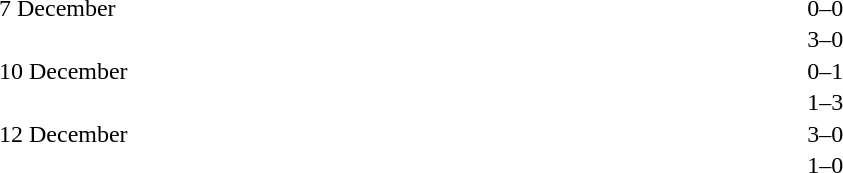<table cellspacing=1 width=70%>
<tr>
<th width=25%></th>
<th width=30%></th>
<th width=15%></th>
<th width=30%></th>
</tr>
<tr>
<td>7 December</td>
<td align=right></td>
<td align=center>0–0</td>
<td></td>
</tr>
<tr>
<td></td>
<td align=right></td>
<td align=center>3–0</td>
<td></td>
</tr>
<tr>
<td>10 December</td>
<td align=right></td>
<td align=center>0–1</td>
<td></td>
</tr>
<tr>
<td></td>
<td align=right></td>
<td align=center>1–3</td>
<td></td>
</tr>
<tr>
<td>12 December</td>
<td align=right></td>
<td align=center>3–0</td>
<td></td>
</tr>
<tr>
<td></td>
<td align=right></td>
<td align=center>1–0</td>
<td></td>
</tr>
</table>
